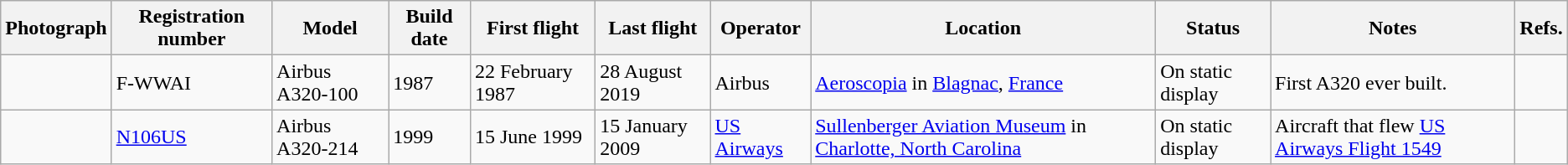<table class="wikitable">
<tr>
<th>Photograph</th>
<th>Registration number</th>
<th>Model</th>
<th>Build date</th>
<th>First flight</th>
<th>Last flight</th>
<th>Operator</th>
<th>Location</th>
<th>Status</th>
<th>Notes</th>
<th>Refs.</th>
</tr>
<tr>
<td></td>
<td>F-WWAI</td>
<td>Airbus A320-100</td>
<td>1987</td>
<td>22 February 1987</td>
<td>28 August 2019</td>
<td>Airbus</td>
<td><a href='#'>Aeroscopia</a> in <a href='#'>Blagnac</a>, <a href='#'>France</a></td>
<td>On static display</td>
<td>First A320 ever built.</td>
<td></td>
</tr>
<tr>
<td></td>
<td><a href='#'>N106US</a></td>
<td>Airbus A320-214</td>
<td>1999</td>
<td>15 June 1999</td>
<td>15 January 2009</td>
<td><a href='#'>US Airways</a></td>
<td><a href='#'>Sullenberger Aviation Museum</a> in <a href='#'>Charlotte, North Carolina</a></td>
<td>On static display</td>
<td>Aircraft that flew <a href='#'>US Airways Flight 1549</a></td>
<td></td>
</tr>
</table>
